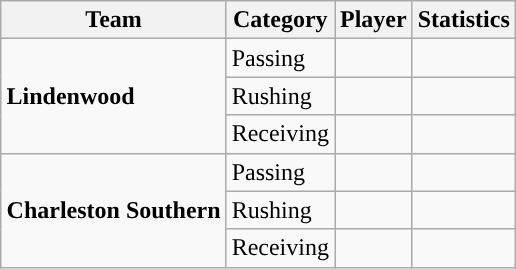<table class="wikitable" style="float: right;">
<tr>
<th>Team</th>
<th>Category</th>
<th>Player</th>
<th>Statistics</th>
</tr>
<tr>
<td rowspan=3><strong>Lindenwood</strong></td>
<td>Passing</td>
<td></td>
<td></td>
</tr>
<tr>
<td>Rushing</td>
<td></td>
<td></td>
</tr>
<tr>
<td>Receiving</td>
<td></td>
<td></td>
</tr>
<tr>
<td rowspan=3><strong>Charleston Southern</strong></td>
<td>Passing</td>
<td></td>
<td></td>
</tr>
<tr>
<td>Rushing</td>
<td></td>
<td></td>
</tr>
<tr>
<td>Receiving</td>
<td></td>
<td></td>
</tr>
</table>
